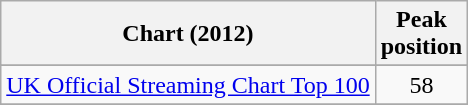<table class="wikitable sortable">
<tr>
<th>Chart (2012)</th>
<th>Peak<br>position</th>
</tr>
<tr>
</tr>
<tr>
</tr>
<tr>
</tr>
<tr>
<td><a href='#'>UK Official Streaming Chart Top 100</a></td>
<td style="text-align:center;">58</td>
</tr>
<tr>
</tr>
</table>
